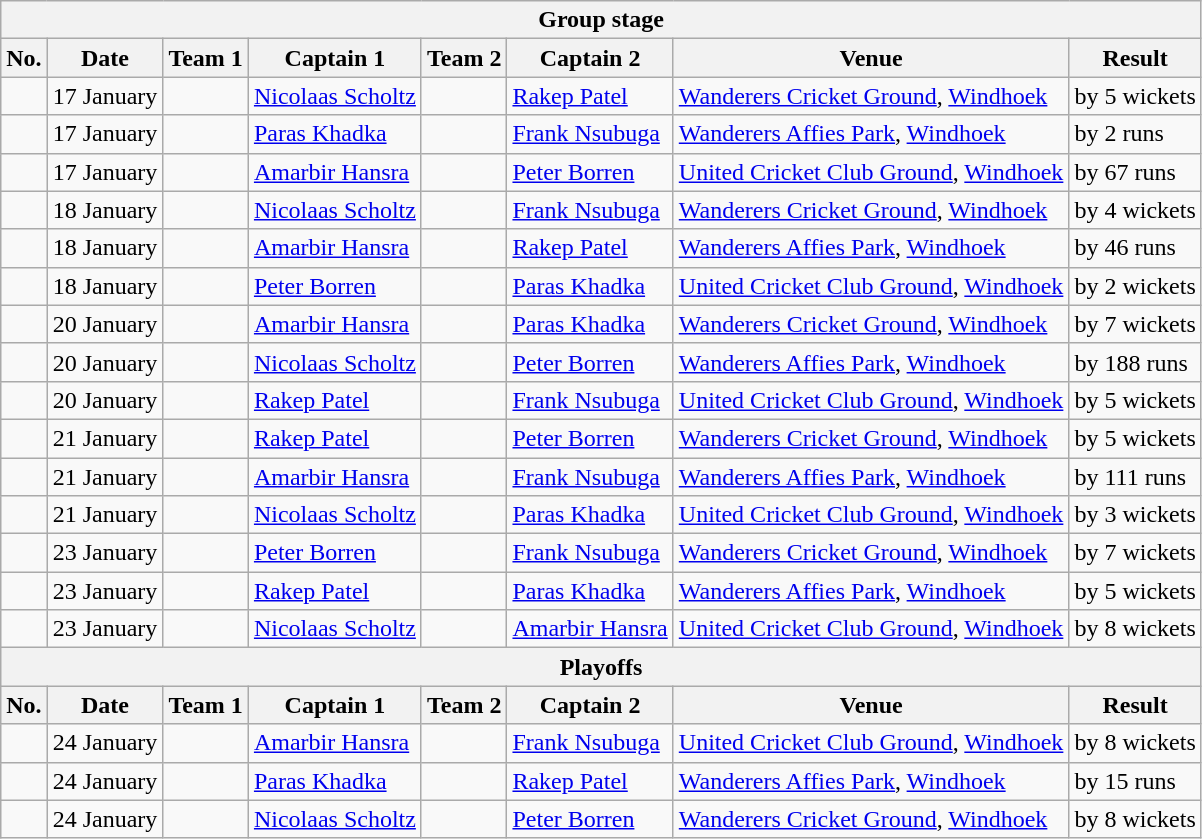<table class="wikitable">
<tr>
<th colspan="8">Group stage</th>
</tr>
<tr>
<th>No.</th>
<th>Date</th>
<th>Team 1</th>
<th>Captain 1</th>
<th>Team 2</th>
<th>Captain 2</th>
<th>Venue</th>
<th>Result</th>
</tr>
<tr>
<td></td>
<td>17 January</td>
<td></td>
<td><a href='#'>Nicolaas Scholtz</a></td>
<td></td>
<td><a href='#'>Rakep Patel</a></td>
<td><a href='#'>Wanderers Cricket Ground</a>, <a href='#'>Windhoek</a></td>
<td> by 5 wickets</td>
</tr>
<tr>
<td></td>
<td>17 January</td>
<td></td>
<td><a href='#'>Paras Khadka</a></td>
<td></td>
<td><a href='#'>Frank Nsubuga</a></td>
<td><a href='#'>Wanderers Affies Park</a>, <a href='#'>Windhoek</a></td>
<td> by 2 runs</td>
</tr>
<tr>
<td></td>
<td>17 January</td>
<td></td>
<td><a href='#'>Amarbir Hansra</a></td>
<td></td>
<td><a href='#'>Peter Borren</a></td>
<td><a href='#'>United Cricket Club Ground</a>, <a href='#'>Windhoek</a></td>
<td> by 67 runs</td>
</tr>
<tr>
<td></td>
<td>18 January</td>
<td></td>
<td><a href='#'>Nicolaas Scholtz</a></td>
<td></td>
<td><a href='#'>Frank Nsubuga</a></td>
<td><a href='#'>Wanderers Cricket Ground</a>, <a href='#'>Windhoek</a></td>
<td> by 4 wickets</td>
</tr>
<tr>
<td></td>
<td>18 January</td>
<td></td>
<td><a href='#'>Amarbir Hansra</a></td>
<td></td>
<td><a href='#'>Rakep Patel</a></td>
<td><a href='#'>Wanderers Affies Park</a>, <a href='#'>Windhoek</a></td>
<td> by 46 runs</td>
</tr>
<tr>
<td></td>
<td>18 January</td>
<td></td>
<td><a href='#'>Peter Borren</a></td>
<td></td>
<td><a href='#'>Paras Khadka</a></td>
<td><a href='#'>United Cricket Club Ground</a>, <a href='#'>Windhoek</a></td>
<td> by 2 wickets</td>
</tr>
<tr>
<td></td>
<td>20 January</td>
<td></td>
<td><a href='#'>Amarbir Hansra</a></td>
<td></td>
<td><a href='#'>Paras Khadka</a></td>
<td><a href='#'>Wanderers Cricket Ground</a>, <a href='#'>Windhoek</a></td>
<td> by 7 wickets</td>
</tr>
<tr>
<td></td>
<td>20 January</td>
<td></td>
<td><a href='#'>Nicolaas Scholtz</a></td>
<td></td>
<td><a href='#'>Peter Borren</a></td>
<td><a href='#'>Wanderers Affies Park</a>, <a href='#'>Windhoek</a></td>
<td> by 188 runs</td>
</tr>
<tr>
<td></td>
<td>20 January</td>
<td></td>
<td><a href='#'>Rakep Patel</a></td>
<td></td>
<td><a href='#'>Frank Nsubuga</a></td>
<td><a href='#'>United Cricket Club Ground</a>, <a href='#'>Windhoek</a></td>
<td> by 5 wickets</td>
</tr>
<tr>
<td></td>
<td>21 January</td>
<td></td>
<td><a href='#'>Rakep Patel</a></td>
<td></td>
<td><a href='#'>Peter Borren</a></td>
<td><a href='#'>Wanderers Cricket Ground</a>, <a href='#'>Windhoek</a></td>
<td> by 5 wickets</td>
</tr>
<tr>
<td></td>
<td>21 January</td>
<td></td>
<td><a href='#'>Amarbir Hansra</a></td>
<td></td>
<td><a href='#'>Frank Nsubuga</a></td>
<td><a href='#'>Wanderers Affies Park</a>, <a href='#'>Windhoek</a></td>
<td> by 111 runs</td>
</tr>
<tr>
<td></td>
<td>21 January</td>
<td></td>
<td><a href='#'>Nicolaas Scholtz</a></td>
<td></td>
<td><a href='#'>Paras Khadka</a></td>
<td><a href='#'>United Cricket Club Ground</a>, <a href='#'>Windhoek</a></td>
<td> by 3 wickets</td>
</tr>
<tr>
<td></td>
<td>23 January</td>
<td></td>
<td><a href='#'>Peter Borren</a></td>
<td></td>
<td><a href='#'>Frank Nsubuga</a></td>
<td><a href='#'>Wanderers Cricket Ground</a>, <a href='#'>Windhoek</a></td>
<td> by 7 wickets</td>
</tr>
<tr>
<td></td>
<td>23 January</td>
<td></td>
<td><a href='#'>Rakep Patel</a></td>
<td></td>
<td><a href='#'>Paras Khadka</a></td>
<td><a href='#'>Wanderers Affies Park</a>, <a href='#'>Windhoek</a></td>
<td> by 5 wickets</td>
</tr>
<tr>
<td></td>
<td>23 January</td>
<td></td>
<td><a href='#'>Nicolaas Scholtz</a></td>
<td></td>
<td><a href='#'>Amarbir Hansra</a></td>
<td><a href='#'>United Cricket Club Ground</a>, <a href='#'>Windhoek</a></td>
<td> by 8 wickets</td>
</tr>
<tr>
<th colspan ="8 ">Playoffs</th>
</tr>
<tr>
<th>No.</th>
<th>Date</th>
<th>Team 1</th>
<th>Captain 1</th>
<th>Team 2</th>
<th>Captain 2</th>
<th>Venue</th>
<th>Result</th>
</tr>
<tr>
<td></td>
<td>24 January</td>
<td></td>
<td><a href='#'>Amarbir Hansra</a></td>
<td></td>
<td><a href='#'>Frank Nsubuga</a></td>
<td><a href='#'>United Cricket Club Ground</a>,  <a href='#'>Windhoek</a></td>
<td> by 8 wickets</td>
</tr>
<tr>
<td></td>
<td>24 January</td>
<td></td>
<td><a href='#'>Paras Khadka</a></td>
<td></td>
<td><a href='#'>Rakep Patel</a></td>
<td><a href='#'>Wanderers Affies Park</a>, <a href='#'>Windhoek</a></td>
<td> by 15 runs</td>
</tr>
<tr>
<td></td>
<td>24 January</td>
<td></td>
<td><a href='#'>Nicolaas Scholtz</a></td>
<td></td>
<td><a href='#'>Peter Borren</a></td>
<td><a href='#'>Wanderers Cricket Ground</a>, <a href='#'>Windhoek</a></td>
<td> by 8 wickets</td>
</tr>
</table>
